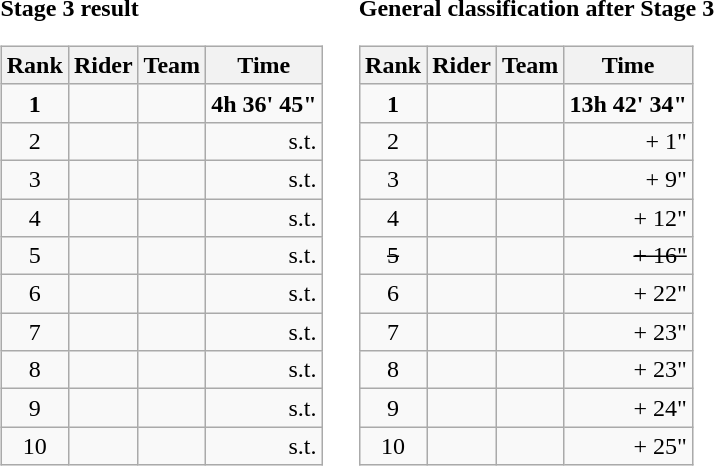<table>
<tr>
<td><strong>Stage 3 result</strong><br><table class="wikitable">
<tr>
<th scope="col">Rank</th>
<th scope="col">Rider</th>
<th scope="col">Team</th>
<th scope="col">Time</th>
</tr>
<tr>
<td style="text-align:center;"><strong>1</strong></td>
<td><strong></strong></td>
<td><strong></strong></td>
<td style="text-align:right;"><strong>4h 36' 45"</strong></td>
</tr>
<tr>
<td style="text-align:center;">2</td>
<td></td>
<td></td>
<td style="text-align:right;">s.t.</td>
</tr>
<tr>
<td style="text-align:center;">3</td>
<td></td>
<td></td>
<td style="text-align:right;">s.t.</td>
</tr>
<tr>
<td style="text-align:center;">4</td>
<td></td>
<td></td>
<td style="text-align:right;">s.t.</td>
</tr>
<tr>
<td style="text-align:center;">5</td>
<td></td>
<td></td>
<td style="text-align:right;">s.t.</td>
</tr>
<tr>
<td style="text-align:center;">6</td>
<td></td>
<td></td>
<td style="text-align:right;">s.t.</td>
</tr>
<tr>
<td style="text-align:center;">7</td>
<td></td>
<td></td>
<td style="text-align:right;">s.t.</td>
</tr>
<tr>
<td style="text-align:center;">8</td>
<td></td>
<td></td>
<td style="text-align:right;">s.t.</td>
</tr>
<tr>
<td style="text-align:center;">9</td>
<td></td>
<td></td>
<td style="text-align:right;">s.t.</td>
</tr>
<tr>
<td style="text-align:center;">10</td>
<td></td>
<td></td>
<td style="text-align:right;">s.t.</td>
</tr>
</table>
</td>
<td></td>
<td><strong>General classification after Stage 3</strong><br><table class="wikitable">
<tr>
<th scope="col">Rank</th>
<th scope="col">Rider</th>
<th scope="col">Team</th>
<th scope="col">Time</th>
</tr>
<tr>
<td style="text-align:center;"><strong>1</strong></td>
<td><strong></strong>  </td>
<td><strong></strong></td>
<td style="text-align:right;"><strong>13h 42' 34"</strong></td>
</tr>
<tr>
<td style="text-align:center;">2</td>
<td> </td>
<td></td>
<td style="text-align:right;">+ 1"</td>
</tr>
<tr>
<td style="text-align:center;">3</td>
<td> </td>
<td></td>
<td style="text-align:right;">+ 9"</td>
</tr>
<tr>
<td style="text-align:center;">4</td>
<td></td>
<td></td>
<td style="text-align:right;">+ 12"</td>
</tr>
<tr>
<td style="text-align:center;"><del>5</del></td>
<td><del></del> </td>
<td><del></del></td>
<td style="text-align:right;"><del>+ 16"</del></td>
</tr>
<tr>
<td style="text-align:center;">6</td>
<td></td>
<td></td>
<td style="text-align:right;">+ 22"</td>
</tr>
<tr>
<td style="text-align:center;">7</td>
<td></td>
<td></td>
<td style="text-align:right;">+ 23"</td>
</tr>
<tr>
<td style="text-align:center;">8</td>
<td></td>
<td></td>
<td style="text-align:right;">+ 23"</td>
</tr>
<tr>
<td style="text-align:center;">9</td>
<td></td>
<td></td>
<td style="text-align:right;">+ 24"</td>
</tr>
<tr>
<td style="text-align:center;">10</td>
<td></td>
<td></td>
<td style="text-align:right;">+ 25"</td>
</tr>
</table>
</td>
</tr>
</table>
